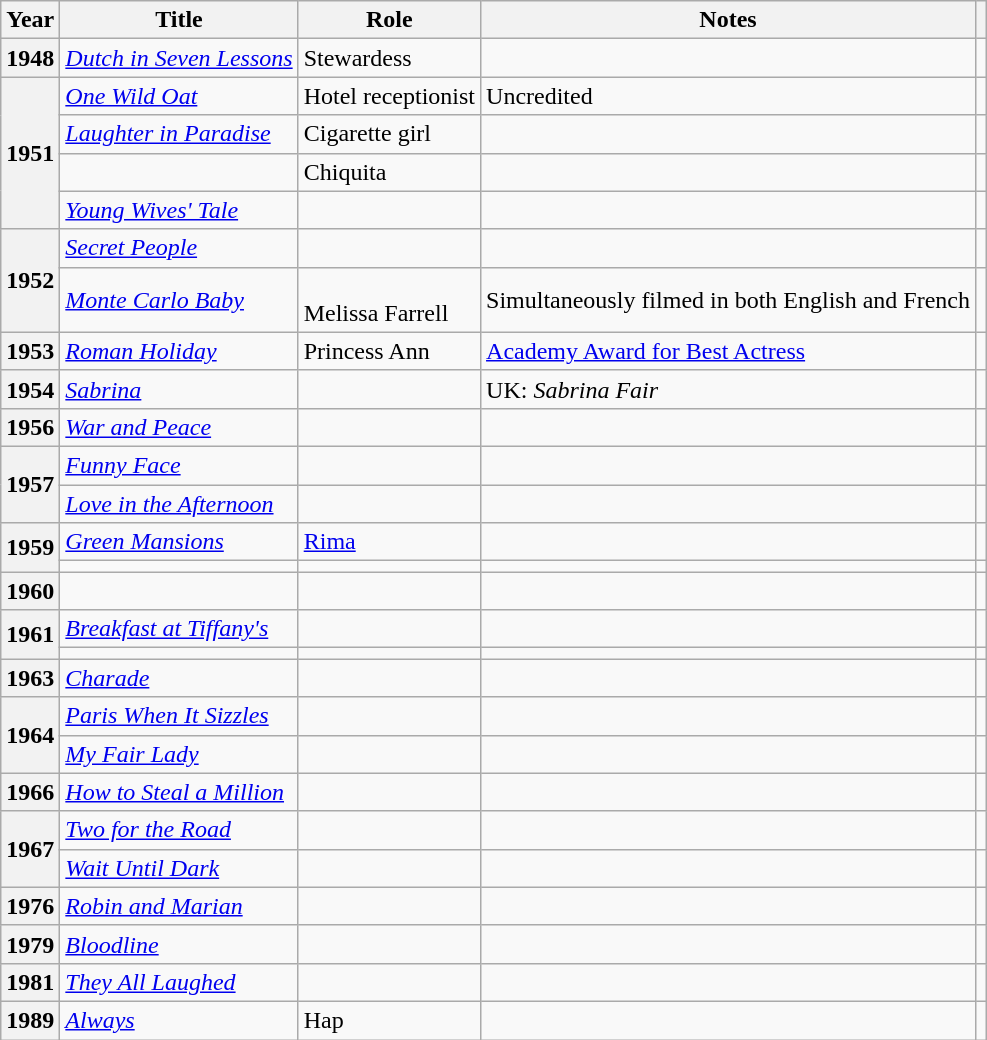<table class="wikitable plainrowheaders sortable">
<tr>
<th scope="col">Year</th>
<th scope="col">Title</th>
<th scope="col">Role</th>
<th scope="col" class="unsortable">Notes</th>
<th scope=col class="unsortable"></th>
</tr>
<tr>
<th scope=row>1948</th>
<td><em><a href='#'>Dutch in Seven Lessons</a></em></td>
<td>Stewardess</td>
<td></td>
<td style="text-align:center;"></td>
</tr>
<tr>
<th rowspan="4" scope=row>1951</th>
<td><em><a href='#'>One Wild Oat</a></em></td>
<td>Hotel receptionist</td>
<td>Uncredited</td>
<td style="text-align:center;"></td>
</tr>
<tr>
<td><em><a href='#'>Laughter in Paradise</a></em></td>
<td>Cigarette girl</td>
<td></td>
<td style="text-align:center;"></td>
</tr>
<tr>
<td><em></em></td>
<td>Chiquita</td>
<td></td>
<td style="text-align:center;"></td>
</tr>
<tr>
<td><em><a href='#'>Young Wives' Tale</a></em></td>
<td></td>
<td></td>
<td style="text-align:center;"></td>
</tr>
<tr>
<th rowspan="2" scope=row>1952</th>
<td><em><a href='#'>Secret People</a></em></td>
<td></td>
<td></td>
<td style="text-align:center;"></td>
</tr>
<tr>
<td><em><a href='#'>Monte Carlo Baby</a></em></td>
<td><br>Melissa Farrell </td>
<td>Simultaneously filmed in both English and French<br></td>
<td style="text-align:center;"><br><br></td>
</tr>
<tr>
<th scope=row>1953</th>
<td><em><a href='#'>Roman Holiday</a></em></td>
<td>Princess Ann</td>
<td><a href='#'>Academy Award for Best Actress</a></td>
<td style="text-align:center;"></td>
</tr>
<tr>
<th scope=row>1954</th>
<td><em><a href='#'>Sabrina</a></em></td>
<td></td>
<td>UK: <em>Sabrina Fair</em></td>
<td style="text-align:center;"><br></td>
</tr>
<tr>
<th scope=row>1956</th>
<td><em><a href='#'>War and Peace</a></em></td>
<td></td>
<td></td>
<td style="text-align:center;"></td>
</tr>
<tr>
<th rowspan="2" scope=row>1957</th>
<td><em><a href='#'>Funny Face</a></em></td>
<td></td>
<td></td>
<td style="text-align:center;"></td>
</tr>
<tr>
<td><em><a href='#'>Love in the Afternoon</a></em></td>
<td></td>
<td></td>
<td style="text-align:center;"></td>
</tr>
<tr>
<th rowspan="2" scope=row>1959</th>
<td><em><a href='#'>Green Mansions</a></em></td>
<td><a href='#'>Rima</a></td>
<td></td>
<td style="text-align:center;"></td>
</tr>
<tr>
<td><em></em></td>
<td></td>
<td></td>
<td style="text-align:center;"></td>
</tr>
<tr>
<th scope=row>1960</th>
<td><em></em></td>
<td></td>
<td></td>
<td style="text-align:center;"></td>
</tr>
<tr>
<th rowspan="2" scope=row>1961</th>
<td><em><a href='#'>Breakfast at Tiffany's</a></em></td>
<td></td>
<td></td>
<td style="text-align:center;"></td>
</tr>
<tr>
<td><em></em></td>
<td></td>
<td></td>
<td style="text-align:center;"></td>
</tr>
<tr>
<th scope=row>1963</th>
<td><em><a href='#'>Charade</a></em></td>
<td></td>
<td></td>
<td style="text-align:center;"></td>
</tr>
<tr>
<th rowspan="2" scope=row>1964</th>
<td><em><a href='#'>Paris When It Sizzles</a></em></td>
<td></td>
<td></td>
<td style="text-align:center;"></td>
</tr>
<tr>
<td><em><a href='#'>My Fair Lady</a></em></td>
<td></td>
<td></td>
<td style="text-align:center;"></td>
</tr>
<tr>
<th scope=row>1966</th>
<td><em><a href='#'>How to Steal a Million</a></em></td>
<td></td>
<td></td>
<td style="text-align:center;"></td>
</tr>
<tr>
<th rowspan="2" scope=row>1967</th>
<td><em><a href='#'>Two for the Road</a></em></td>
<td></td>
<td></td>
<td style="text-align:center;"></td>
</tr>
<tr>
<td><em><a href='#'>Wait Until Dark</a></em></td>
<td></td>
<td></td>
<td style="text-align:center;"></td>
</tr>
<tr>
<th scope=row>1976</th>
<td><em><a href='#'>Robin and Marian</a></em></td>
<td></td>
<td></td>
<td style="text-align:center;"></td>
</tr>
<tr>
<th scope=row>1979</th>
<td><em><a href='#'>Bloodline</a></em></td>
<td></td>
<td></td>
<td style="text-align:center;"></td>
</tr>
<tr>
<th scope=row>1981</th>
<td><em><a href='#'>They All Laughed</a></em></td>
<td></td>
<td></td>
<td style="text-align:center;"></td>
</tr>
<tr>
<th scope=row>1989</th>
<td><em><a href='#'>Always</a></em></td>
<td>Hap</td>
<td></td>
<td style="text-align:center;"></td>
</tr>
</table>
